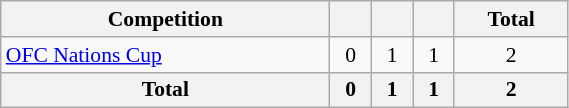<table class="wikitable" style="width:30%; font-size:90%; text-align:center;">
<tr>
<th>Competition</th>
<th></th>
<th></th>
<th></th>
<th>Total</th>
</tr>
<tr>
<td align="left"><a href='#'>OFC Nations Cup</a></td>
<td>0</td>
<td>1</td>
<td>1</td>
<td>2</td>
</tr>
<tr>
<th>Total</th>
<th>0</th>
<th>1</th>
<th>1</th>
<th>2</th>
</tr>
</table>
